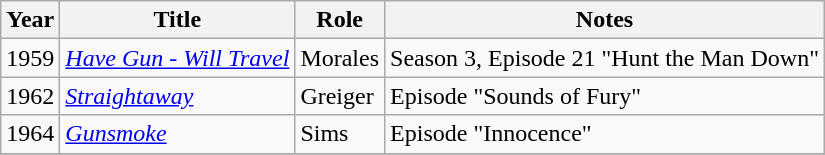<table class="wikitable">
<tr>
<th>Year</th>
<th>Title</th>
<th>Role</th>
<th>Notes</th>
</tr>
<tr>
<td>1959</td>
<td><em><a href='#'>Have Gun - Will Travel</a></em></td>
<td>Morales</td>
<td>Season 3, Episode 21 "Hunt the Man Down"</td>
</tr>
<tr>
<td>1962</td>
<td><em><a href='#'>Straightaway</a></em></td>
<td>Greiger</td>
<td>Episode "Sounds of Fury"</td>
</tr>
<tr>
<td>1964</td>
<td><em><a href='#'>Gunsmoke</a></em></td>
<td>Sims</td>
<td>Episode "Innocence"</td>
</tr>
<tr>
</tr>
</table>
